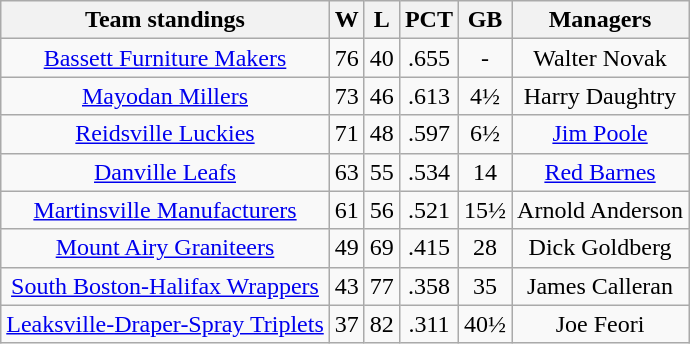<table class="wikitable" style="text-align:center">
<tr>
<th>Team standings</th>
<th>W</th>
<th>L</th>
<th>PCT</th>
<th>GB</th>
<th>Managers</th>
</tr>
<tr>
<td><a href='#'>Bassett Furniture Makers</a></td>
<td>76</td>
<td>40</td>
<td>.655</td>
<td>-</td>
<td>Walter Novak</td>
</tr>
<tr>
<td><a href='#'>Mayodan Millers</a></td>
<td>73</td>
<td>46</td>
<td>.613</td>
<td>4½</td>
<td>Harry Daughtry</td>
</tr>
<tr>
<td><a href='#'>Reidsville Luckies</a></td>
<td>71</td>
<td>48</td>
<td>.597</td>
<td>6½</td>
<td><a href='#'>Jim Poole</a></td>
</tr>
<tr>
<td><a href='#'>Danville Leafs</a></td>
<td>63</td>
<td>55</td>
<td>.534</td>
<td>14</td>
<td><a href='#'>Red Barnes</a></td>
</tr>
<tr>
<td><a href='#'>Martinsville Manufacturers</a></td>
<td>61</td>
<td>56</td>
<td>.521</td>
<td>15½</td>
<td>Arnold Anderson</td>
</tr>
<tr>
<td><a href='#'>Mount Airy Graniteers</a></td>
<td>49</td>
<td>69</td>
<td>.415</td>
<td>28</td>
<td>Dick Goldberg</td>
</tr>
<tr>
<td><a href='#'>South Boston-Halifax Wrappers</a></td>
<td>43</td>
<td>77</td>
<td>.358</td>
<td>35</td>
<td>James Calleran</td>
</tr>
<tr>
<td><a href='#'>Leaksville-Draper-Spray Triplets</a></td>
<td>37</td>
<td>82</td>
<td>.311</td>
<td>40½</td>
<td>Joe Feori</td>
</tr>
</table>
